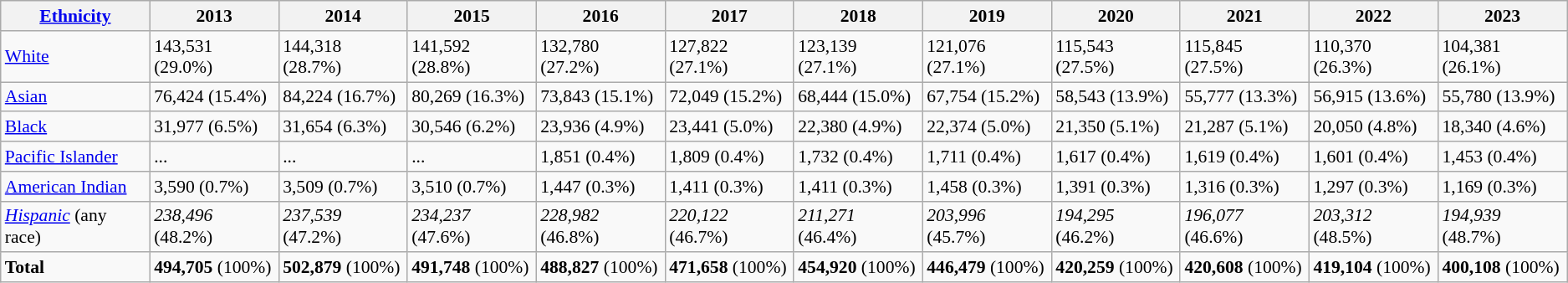<table class="wikitable sortable" style="font-size:90%">
<tr>
<th><a href='#'>Ethnicity</a></th>
<th>2013</th>
<th>2014</th>
<th>2015</th>
<th>2016</th>
<th>2017</th>
<th>2018</th>
<th>2019</th>
<th>2020</th>
<th>2021</th>
<th>2022</th>
<th>2023</th>
</tr>
<tr>
<td><a href='#'>White</a></td>
<td>143,531 (29.0%)</td>
<td>144,318 (28.7%)</td>
<td>141,592 (28.8%)</td>
<td>132,780 (27.2%)</td>
<td>127,822 (27.1%)</td>
<td>123,139 (27.1%)</td>
<td>121,076 (27.1%)</td>
<td>115,543 (27.5%)</td>
<td>115,845 (27.5%)</td>
<td>110,370 (26.3%)</td>
<td>104,381 (26.1%)</td>
</tr>
<tr>
<td><a href='#'>Asian</a></td>
<td>76,424 (15.4%)</td>
<td>84,224 (16.7%)</td>
<td>80,269 (16.3%)</td>
<td>73,843 (15.1%)</td>
<td>72,049 (15.2%)</td>
<td>68,444 (15.0%)</td>
<td>67,754 (15.2%)</td>
<td>58,543 (13.9%)</td>
<td>55,777 (13.3%)</td>
<td>56,915 (13.6%)</td>
<td>55,780 (13.9%)</td>
</tr>
<tr>
<td><a href='#'>Black</a></td>
<td>31,977 (6.5%)</td>
<td>31,654 (6.3%)</td>
<td>30,546 (6.2%)</td>
<td>23,936 (4.9%)</td>
<td>23,441 (5.0%)</td>
<td>22,380 (4.9%)</td>
<td>22,374 (5.0%)</td>
<td>21,350 (5.1%)</td>
<td>21,287 (5.1%)</td>
<td>20,050 (4.8%)</td>
<td>18,340 (4.6%)</td>
</tr>
<tr>
<td><a href='#'>Pacific Islander</a></td>
<td>...</td>
<td>...</td>
<td>...</td>
<td>1,851 (0.4%)</td>
<td>1,809 (0.4%)</td>
<td>1,732 (0.4%)</td>
<td>1,711 (0.4%)</td>
<td>1,617 (0.4%)</td>
<td>1,619 (0.4%)</td>
<td>1,601 (0.4%)</td>
<td>1,453 (0.4%)</td>
</tr>
<tr>
<td><a href='#'>American Indian</a></td>
<td>3,590 (0.7%)</td>
<td>3,509 (0.7%)</td>
<td>3,510 (0.7%)</td>
<td>1,447 (0.3%)</td>
<td>1,411 (0.3%)</td>
<td>1,411 (0.3%)</td>
<td>1,458 (0.3%)</td>
<td>1,391 (0.3%)</td>
<td>1,316 (0.3%)</td>
<td>1,297 (0.3%)</td>
<td>1,169 (0.3%)</td>
</tr>
<tr>
<td><em><a href='#'>Hispanic</a></em> (any race)</td>
<td><em>238,496</em> (48.2%)</td>
<td><em>237,539</em> (47.2%)</td>
<td><em>234,237</em> (47.6%)</td>
<td><em>228,982</em> (46.8%)</td>
<td><em>220,122</em> (46.7%)</td>
<td><em>211,271</em> (46.4%)</td>
<td><em>203,996</em> (45.7%)</td>
<td><em>194,295</em> (46.2%)</td>
<td><em>196,077</em> (46.6%)</td>
<td><em>203,312</em> (48.5%)</td>
<td><em>194,939</em> (48.7%)</td>
</tr>
<tr>
<td><strong>Total</strong></td>
<td><strong>494,705</strong> (100%)</td>
<td><strong>502,879</strong> (100%)</td>
<td><strong>491,748</strong> (100%)</td>
<td><strong>488,827</strong> (100%)</td>
<td><strong>471,658</strong> (100%)</td>
<td><strong>454,920</strong> (100%)</td>
<td><strong>446,479</strong> (100%)</td>
<td><strong>420,259</strong> (100%)</td>
<td><strong>420,608</strong> (100%)</td>
<td><strong>419,104</strong> (100%)</td>
<td><strong>400,108</strong> (100%)</td>
</tr>
</table>
